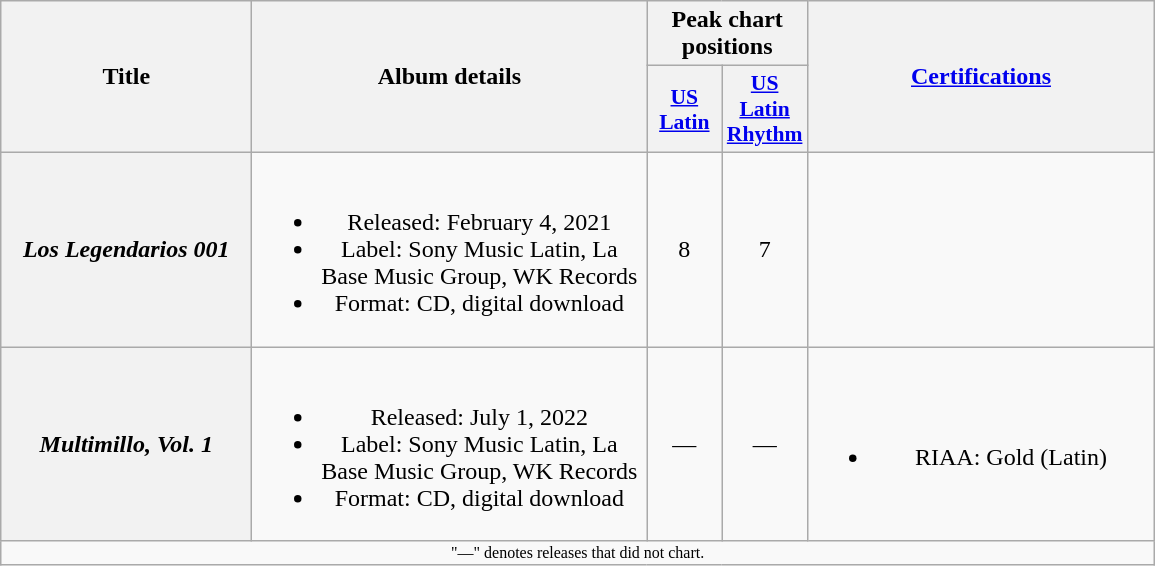<table class="wikitable plainrowheaders" style="text-align:center;" border="1">
<tr>
<th scope="col" rowspan="2" style="width:10em;">Title</th>
<th scope="col" rowspan="2" style="width:16em;">Album details</th>
<th scope="col" colspan="2">Peak chart positions</th>
<th scope="col" rowspan="2" style="width:14em;"><a href='#'>Certifications</a></th>
</tr>
<tr>
<th scope="col" style="width:3em;font-size:90%;"><a href='#'>US<br>Latin</a><br></th>
<th scope="col" style="width:3em;font-size:90%;"><a href='#'>US<br>Latin<br>Rhythm</a><br></th>
</tr>
<tr>
<th scope="row"><em>Los Legendarios 001</em></th>
<td><br><ul><li>Released: February 4, 2021</li><li>Label: Sony Music Latin, La Base Music Group, WK Records</li><li>Format: CD, digital download</li></ul></td>
<td>8</td>
<td>7</td>
<td></td>
</tr>
<tr>
<th scope="row"><em>Multimillo, Vol. 1</em></th>
<td><br><ul><li>Released: July 1, 2022</li><li>Label: Sony Music Latin, La Base Music Group, WK Records</li><li>Format: CD, digital download</li></ul></td>
<td>—</td>
<td>—</td>
<td><br><ul><li>RIAA: Gold (Latin)</li></ul></td>
</tr>
<tr>
<td colspan="21" style="text-align:center; font-size:8pt;">"—" denotes releases that did not chart.</td>
</tr>
</table>
